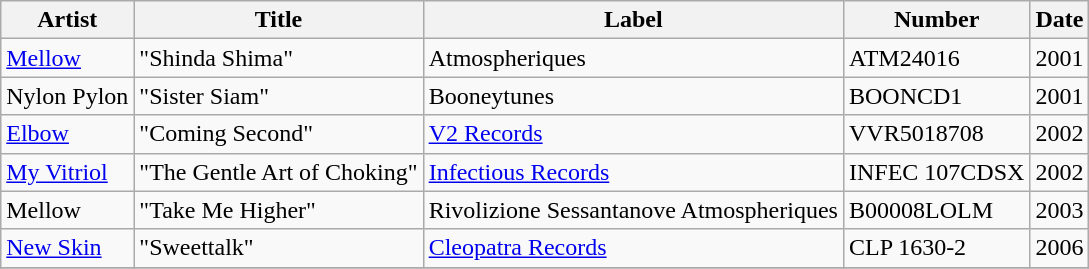<table class="wikitable sortable" style="text-align: left;" border="0" cellpadding="2" style="width: 95%">
<tr !align="left">
<th align="left">Artist</th>
<th align="left">Title</th>
<th align="left">Label</th>
<th align="left">Number</th>
<th align="left">Date</th>
</tr>
<tr>
<td><a href='#'>Mellow</a></td>
<td>"Shinda Shima"</td>
<td>Atmospheriques</td>
<td>ATM24016</td>
<td>2001 </td>
</tr>
<tr>
<td>Nylon Pylon</td>
<td>"Sister Siam"</td>
<td>Booneytunes</td>
<td>BOONCD1</td>
<td>2001</td>
</tr>
<tr>
<td><a href='#'>Elbow</a></td>
<td>"Coming Second"</td>
<td><a href='#'>V2 Records</a></td>
<td>VVR5018708</td>
<td>2002</td>
</tr>
<tr>
<td><a href='#'>My Vitriol</a></td>
<td>"The Gentle Art of Choking"</td>
<td><a href='#'>Infectious Records</a></td>
<td>INFEC 107CDSX</td>
<td>2002</td>
</tr>
<tr>
<td>Mellow</td>
<td>"Take Me Higher"</td>
<td>Rivolizione Sessantanove Atmospheriques</td>
<td>B00008LOLM</td>
<td>2003</td>
</tr>
<tr>
<td><a href='#'>New Skin</a></td>
<td>"Sweettalk"</td>
<td><a href='#'>Cleopatra Records</a></td>
<td>CLP 1630-2</td>
<td>2006</td>
</tr>
<tr>
</tr>
</table>
